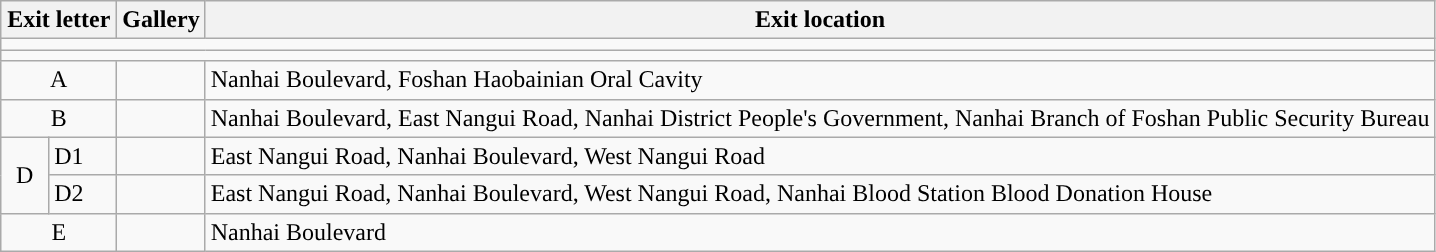<table class="wikitable">
<tr>
<th style="width:70px" colspan=2>Exit letter</th>
<th>Gallery</th>
<th>Exit location</th>
</tr>
<tr style="background:#">
<td colspan="4"></td>
</tr>
<tr style="background:#">
<td colspan="4"></td>
</tr>
<tr>
<td align=center colspan=2>A</td>
<td></td>
<td>Nanhai Boulevard, Foshan Haobainian Oral Cavity</td>
</tr>
<tr>
<td align=center colspan=2>B</td>
<td></td>
<td>Nanhai Boulevard, East Nangui Road, Nanhai District People's Government, Nanhai Branch of Foshan Public Security Bureau</td>
</tr>
<tr>
<td align=center rowspan=2>D</td>
<td>D1</td>
<td></td>
<td>East Nangui Road, Nanhai Boulevard, West Nangui Road</td>
</tr>
<tr>
<td>D2</td>
<td></td>
<td>East Nangui Road, Nanhai Boulevard, West Nangui Road, Nanhai Blood Station Blood Donation House</td>
</tr>
<tr>
<td align=center colspan=2>E</td>
<td></td>
<td>Nanhai Boulevard</td>
</tr>
</table>
